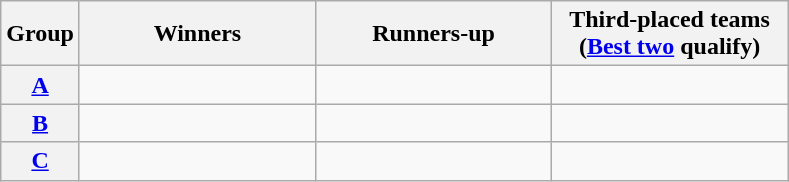<table class=wikitable>
<tr>
<th>Group</th>
<th width="150">Winners</th>
<th width="150">Runners-up</th>
<th width="150">Third-placed teams<br>(<a href='#'>Best two</a> qualify)</th>
</tr>
<tr>
<th><a href='#'>A</a></th>
<td></td>
<td></td>
<td></td>
</tr>
<tr>
<th><a href='#'>B</a></th>
<td></td>
<td></td>
<td></td>
</tr>
<tr>
<th><a href='#'>C</a></th>
<td></td>
<td></td>
<td></td>
</tr>
</table>
